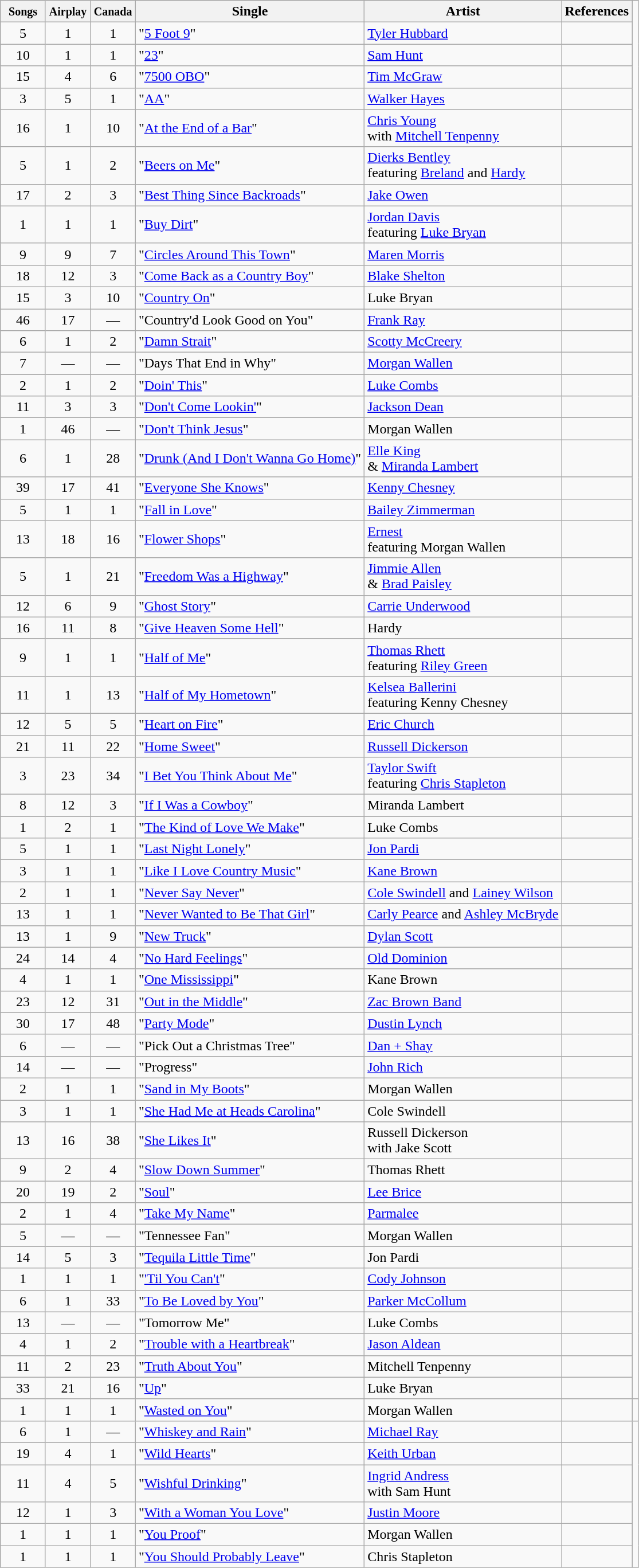<table class="wikitable sortable">
<tr>
<th style="width:45px;"><small>Songs</small></th>
<th style="width:45px;"><small>Airplay</small></th>
<th style="width:45px;"><small>Canada</small></th>
<th style="width:auto;">Single</th>
<th style="width:auto;">Artist</th>
<th style="width:auto;">References</th>
</tr>
<tr>
<td align=center>5</td>
<td align=center>1</td>
<td align=center>1</td>
<td>"<a href='#'>5 Foot 9</a>"</td>
<td><a href='#'>Tyler Hubbard</a></td>
<td></td>
</tr>
<tr>
<td align=center>10</td>
<td align=center>1</td>
<td align=center>1</td>
<td>"<a href='#'>23</a>"</td>
<td><a href='#'>Sam Hunt</a></td>
<td></td>
</tr>
<tr>
<td align=center>15</td>
<td align=center>4</td>
<td align=center>6</td>
<td>"<a href='#'>7500 OBO</a>"</td>
<td><a href='#'>Tim McGraw</a></td>
<td></td>
</tr>
<tr>
<td align=center>3</td>
<td align=center>5</td>
<td align=center>1</td>
<td>"<a href='#'>AA</a>"</td>
<td><a href='#'>Walker Hayes</a></td>
<td></td>
</tr>
<tr>
<td align=center>16</td>
<td align=center>1</td>
<td align=center>10</td>
<td>"<a href='#'>At the End of a Bar</a>"</td>
<td><a href='#'>Chris Young</a> <br> with <a href='#'>Mitchell Tenpenny</a></td>
<td></td>
</tr>
<tr>
<td align=center>5</td>
<td align=center>1</td>
<td align=center>2</td>
<td>"<a href='#'>Beers on Me</a>"</td>
<td><a href='#'>Dierks Bentley</a> <br> featuring <a href='#'>Breland</a> and <a href='#'>Hardy</a></td>
<td></td>
</tr>
<tr>
<td align=center>17</td>
<td align=center>2</td>
<td align=center>3</td>
<td>"<a href='#'>Best Thing Since Backroads</a>"</td>
<td><a href='#'>Jake Owen</a></td>
<td></td>
</tr>
<tr>
<td align=center>1</td>
<td align=center>1</td>
<td align=center>1</td>
<td>"<a href='#'>Buy Dirt</a>"</td>
<td><a href='#'>Jordan Davis</a><br> featuring <a href='#'>Luke Bryan</a></td>
<td></td>
</tr>
<tr>
<td align=center>9</td>
<td align=center>9</td>
<td align=center>7</td>
<td>"<a href='#'>Circles Around This Town</a>"</td>
<td><a href='#'>Maren Morris</a></td>
<td></td>
</tr>
<tr>
<td align=center>18</td>
<td align=center>12</td>
<td align=center>3</td>
<td>"<a href='#'>Come Back as a Country Boy</a>"</td>
<td><a href='#'>Blake Shelton</a></td>
<td></td>
</tr>
<tr>
<td align=center>15</td>
<td align=center>3</td>
<td align=center>10</td>
<td>"<a href='#'>Country On</a>"</td>
<td>Luke Bryan</td>
<td></td>
</tr>
<tr>
<td align=center>46</td>
<td align=center>17</td>
<td align=center>—</td>
<td>"Country'd Look Good on You"</td>
<td><a href='#'>Frank Ray</a></td>
<td></td>
</tr>
<tr>
<td align=center>6</td>
<td align=center>1</td>
<td align=center>2</td>
<td>"<a href='#'>Damn Strait</a>"</td>
<td><a href='#'>Scotty McCreery</a></td>
<td></td>
</tr>
<tr>
<td align=center>7</td>
<td align=center>—</td>
<td align=center>—</td>
<td>"Days That End in Why"</td>
<td><a href='#'>Morgan Wallen</a></td>
<td></td>
</tr>
<tr>
<td align=center>2</td>
<td align=center>1</td>
<td align=center>2</td>
<td>"<a href='#'>Doin' This</a>"</td>
<td><a href='#'>Luke Combs</a></td>
<td></td>
</tr>
<tr>
<td align=center>11</td>
<td align=center>3</td>
<td align=center>3</td>
<td>"<a href='#'>Don't Come Lookin'</a>"</td>
<td><a href='#'>Jackson Dean</a></td>
<td></td>
</tr>
<tr>
<td align=center>1</td>
<td align=center>46</td>
<td align=center>—</td>
<td>"<a href='#'>Don't Think Jesus</a>"</td>
<td>Morgan Wallen</td>
<td></td>
</tr>
<tr>
<td align=center>6</td>
<td align=center>1</td>
<td align=center>28</td>
<td>"<a href='#'>Drunk (And I Don't Wanna Go Home)</a>"</td>
<td><a href='#'>Elle King</a> <br> & <a href='#'>Miranda Lambert</a></td>
<td></td>
</tr>
<tr>
<td align=center>39</td>
<td align=center>17</td>
<td align=center>41</td>
<td>"<a href='#'>Everyone She Knows</a>"</td>
<td><a href='#'>Kenny Chesney</a></td>
<td></td>
</tr>
<tr>
<td align=center>5</td>
<td align=center>1</td>
<td align=center>1</td>
<td>"<a href='#'>Fall in Love</a>"</td>
<td><a href='#'>Bailey Zimmerman</a></td>
<td></td>
</tr>
<tr>
<td align=center>13</td>
<td align=center>18</td>
<td align=center>16</td>
<td>"<a href='#'>Flower Shops</a>"</td>
<td><a href='#'>Ernest</a> <br> featuring Morgan Wallen</td>
<td></td>
</tr>
<tr>
<td align=center>5</td>
<td align=center>1</td>
<td align=center>21</td>
<td>"<a href='#'>Freedom Was a Highway</a>"</td>
<td><a href='#'>Jimmie Allen</a> <br> & <a href='#'>Brad Paisley</a></td>
<td></td>
</tr>
<tr>
<td align=center>12</td>
<td align=center>6</td>
<td align=center>9</td>
<td>"<a href='#'>Ghost Story</a>"</td>
<td><a href='#'>Carrie Underwood</a></td>
<td></td>
</tr>
<tr>
<td align=center>16</td>
<td align=center>11</td>
<td align=center>8</td>
<td>"<a href='#'>Give Heaven Some Hell</a>"</td>
<td>Hardy</td>
<td></td>
</tr>
<tr>
<td align=center>9</td>
<td align=center>1</td>
<td align=center>1</td>
<td>"<a href='#'>Half of Me</a>"</td>
<td><a href='#'>Thomas Rhett</a> <br> featuring <a href='#'>Riley Green</a></td>
<td></td>
</tr>
<tr>
<td align=center>11</td>
<td align=center>1</td>
<td align=center>13</td>
<td>"<a href='#'>Half of My Hometown</a>"</td>
<td><a href='#'>Kelsea Ballerini</a> <br> featuring Kenny Chesney</td>
<td></td>
</tr>
<tr>
<td align=center>12</td>
<td align=center>5</td>
<td align=center>5</td>
<td>"<a href='#'>Heart on Fire</a>"</td>
<td><a href='#'>Eric Church</a></td>
<td></td>
</tr>
<tr>
<td align=center>21</td>
<td align=center>11</td>
<td align=center>22</td>
<td>"<a href='#'>Home Sweet</a>"</td>
<td><a href='#'>Russell Dickerson</a></td>
<td></td>
</tr>
<tr>
<td align=center>3</td>
<td align=center>23</td>
<td align=center>34</td>
<td>"<a href='#'>I Bet You Think About Me</a>"</td>
<td><a href='#'>Taylor Swift</a> <br> featuring <a href='#'>Chris Stapleton</a></td>
<td></td>
</tr>
<tr>
<td align=center>8</td>
<td align=center>12</td>
<td align=center>3</td>
<td>"<a href='#'>If I Was a Cowboy</a>"</td>
<td>Miranda Lambert</td>
<td></td>
</tr>
<tr>
<td align=center>1</td>
<td align=center>2</td>
<td align=center>1</td>
<td>"<a href='#'>The Kind of Love We Make</a>"</td>
<td>Luke Combs</td>
<td></td>
</tr>
<tr>
<td align=center>5</td>
<td align=center>1</td>
<td align=center>1</td>
<td>"<a href='#'>Last Night Lonely</a>"</td>
<td><a href='#'>Jon Pardi</a></td>
<td></td>
</tr>
<tr>
<td align=center>3</td>
<td align=center>1</td>
<td align=center>1</td>
<td>"<a href='#'>Like I Love Country Music</a>"</td>
<td><a href='#'>Kane Brown</a></td>
<td></td>
</tr>
<tr>
<td align=center>2</td>
<td align=center>1</td>
<td align=center>1</td>
<td>"<a href='#'>Never Say Never</a>"</td>
<td><a href='#'>Cole Swindell</a> and <a href='#'>Lainey Wilson</a></td>
<td></td>
</tr>
<tr>
<td align=center>13</td>
<td align=center>1</td>
<td align=center>1</td>
<td>"<a href='#'>Never Wanted to Be That Girl</a>"</td>
<td><a href='#'>Carly Pearce</a> and <a href='#'>Ashley McBryde</a></td>
<td></td>
</tr>
<tr>
<td align=center>13</td>
<td align=center>1</td>
<td align=center>9</td>
<td>"<a href='#'>New Truck</a>"</td>
<td><a href='#'>Dylan Scott</a></td>
<td></td>
</tr>
<tr>
<td align=center>24</td>
<td align=center>14</td>
<td align=center>4</td>
<td>"<a href='#'>No Hard Feelings</a>"</td>
<td><a href='#'>Old Dominion</a></td>
<td></td>
</tr>
<tr>
<td align=center>4</td>
<td align=center>1</td>
<td align=center>1</td>
<td>"<a href='#'>One Mississippi</a>"</td>
<td>Kane Brown</td>
<td></td>
</tr>
<tr>
<td align=center>23</td>
<td align=center>12</td>
<td align=center>31</td>
<td>"<a href='#'>Out in the Middle</a>"</td>
<td><a href='#'>Zac Brown Band</a></td>
<td></td>
</tr>
<tr>
<td align=center>30</td>
<td align=center>17</td>
<td align=center>48</td>
<td>"<a href='#'>Party Mode</a>"</td>
<td><a href='#'>Dustin Lynch</a></td>
<td></td>
</tr>
<tr>
<td align=center>6</td>
<td align=center>—</td>
<td align=center>—</td>
<td>"Pick Out a Christmas Tree"</td>
<td><a href='#'>Dan + Shay</a></td>
<td></td>
</tr>
<tr>
<td align=center>14</td>
<td align=center>—</td>
<td align=center>—</td>
<td>"Progress"</td>
<td><a href='#'>John Rich</a></td>
<td></td>
</tr>
<tr>
<td align=center>2</td>
<td align=center>1</td>
<td align=center>1</td>
<td>"<a href='#'>Sand in My Boots</a>"</td>
<td>Morgan Wallen</td>
<td></td>
</tr>
<tr>
<td align=center>3</td>
<td align=center>1</td>
<td align=center>1</td>
<td>"<a href='#'>She Had Me at Heads Carolina</a>"</td>
<td>Cole Swindell</td>
<td></td>
</tr>
<tr>
<td align=center>13</td>
<td align=center>16</td>
<td align=center>38</td>
<td>"<a href='#'>She Likes It</a>"</td>
<td>Russell Dickerson <br> with Jake Scott</td>
<td></td>
</tr>
<tr>
<td align=center>9</td>
<td align=center>2</td>
<td align=center>4</td>
<td>"<a href='#'>Slow Down Summer</a>"</td>
<td>Thomas Rhett</td>
<td></td>
</tr>
<tr>
<td align=center>20</td>
<td align=center>19</td>
<td align=center>2</td>
<td>"<a href='#'>Soul</a>"</td>
<td><a href='#'>Lee Brice</a></td>
<td></td>
</tr>
<tr>
<td align=center>2</td>
<td align=center>1</td>
<td align=center>4</td>
<td>"<a href='#'>Take My Name</a>"</td>
<td><a href='#'>Parmalee</a></td>
<td></td>
</tr>
<tr>
<td align=center>5</td>
<td align=center>—</td>
<td align=center>—</td>
<td>"Tennessee Fan"</td>
<td>Morgan Wallen</td>
<td></td>
</tr>
<tr>
<td align=center>14</td>
<td align=center>5</td>
<td align=center>3</td>
<td>"<a href='#'>Tequila Little Time</a>"</td>
<td>Jon Pardi</td>
<td></td>
</tr>
<tr>
<td align=center>1</td>
<td align=center>1</td>
<td align=center>1</td>
<td>"<a href='#'>'Til You Can't</a>"</td>
<td><a href='#'>Cody Johnson</a></td>
<td></td>
</tr>
<tr>
<td align=center>6</td>
<td align=center>1</td>
<td align=center>33</td>
<td>"<a href='#'>To Be Loved by You</a>"</td>
<td><a href='#'>Parker McCollum</a></td>
<td></td>
</tr>
<tr>
<td align=center>13</td>
<td align=center>—</td>
<td align=center>—</td>
<td>"Tomorrow Me"</td>
<td>Luke Combs</td>
<td></td>
</tr>
<tr>
<td align=center>4</td>
<td align=center>1</td>
<td align=center>2</td>
<td>"<a href='#'>Trouble with a Heartbreak</a>"</td>
<td><a href='#'>Jason Aldean</a></td>
<td></td>
</tr>
<tr>
<td align=center>11</td>
<td align=center>2</td>
<td align=center>23</td>
<td>"<a href='#'>Truth About You</a>"</td>
<td>Mitchell Tenpenny</td>
<td></td>
</tr>
<tr>
<td align=center>33</td>
<td align=center>21</td>
<td align=center>16</td>
<td>"<a href='#'>Up</a>"</td>
<td>Luke Bryan</td>
<td></td>
</tr>
<tr>
<td align=center>1</td>
<td align=center>1</td>
<td align=center>1</td>
<td>"<a href='#'>Wasted on You</a>"</td>
<td>Morgan Wallen</td>
<td></td>
<td></td>
</tr>
<tr>
<td align=center>6</td>
<td align=center>1</td>
<td align=center>—</td>
<td>"<a href='#'>Whiskey and Rain</a>"</td>
<td><a href='#'>Michael Ray</a></td>
<td></td>
</tr>
<tr>
<td align=center>19</td>
<td align=center>4</td>
<td align=center>1</td>
<td>"<a href='#'>Wild Hearts</a>"</td>
<td><a href='#'>Keith Urban</a></td>
<td></td>
</tr>
<tr>
<td align=center>11</td>
<td align=center>4</td>
<td align=center>5</td>
<td>"<a href='#'>Wishful Drinking</a>"</td>
<td><a href='#'>Ingrid Andress</a> <br> with Sam Hunt</td>
<td></td>
</tr>
<tr>
<td align=center>12</td>
<td align=center>1</td>
<td align=center>3</td>
<td>"<a href='#'>With a Woman You Love</a>"</td>
<td><a href='#'>Justin Moore</a></td>
<td></td>
</tr>
<tr>
<td align=center>1</td>
<td align=center>1</td>
<td align=center>1</td>
<td>"<a href='#'>You Proof</a>"</td>
<td>Morgan Wallen</td>
<td></td>
</tr>
<tr>
<td align=center>1</td>
<td align=center>1</td>
<td align=center>1</td>
<td>"<a href='#'>You Should Probably Leave</a>"</td>
<td>Chris Stapleton</td>
<td></td>
</tr>
</table>
